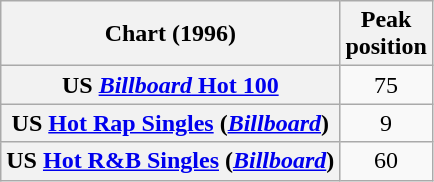<table class="wikitable sortable plainrowheaders" style="text-align:center">
<tr>
<th scope="col">Chart (1996)</th>
<th scope="col">Peak<br>position</th>
</tr>
<tr>
<th scope="row">US <a href='#'><em>Billboard</em> Hot 100</a></th>
<td>75</td>
</tr>
<tr>
<th scope="row">US <a href='#'>Hot Rap Singles</a> (<em><a href='#'>Billboard</a></em>)</th>
<td>9</td>
</tr>
<tr>
<th scope="row">US <a href='#'>Hot R&B Singles</a> (<em><a href='#'>Billboard</a></em>)</th>
<td>60</td>
</tr>
</table>
